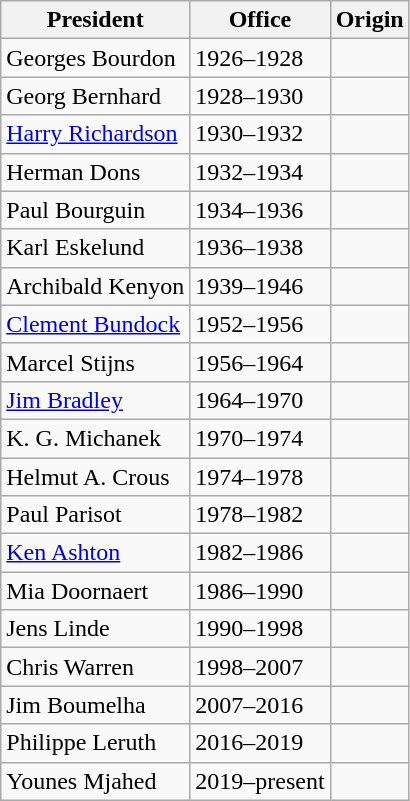<table class="wikitable">
<tr>
<th>President</th>
<th>Office</th>
<th>Origin</th>
</tr>
<tr>
<td>Georges Bourdon</td>
<td>1926–1928</td>
<td></td>
</tr>
<tr>
<td>Georg Bernhard</td>
<td>1928–1930</td>
<td></td>
</tr>
<tr>
<td><a href='#'>Harry Richardson</a></td>
<td>1930–1932</td>
<td></td>
</tr>
<tr>
<td>Herman Dons</td>
<td>1932–1934</td>
<td></td>
</tr>
<tr>
<td>Paul Bourguin</td>
<td>1934–1936</td>
<td></td>
</tr>
<tr>
<td>Karl Eskelund</td>
<td>1936–1938</td>
<td></td>
</tr>
<tr>
<td>Archibald Kenyon</td>
<td>1939–1946</td>
<td></td>
</tr>
<tr>
<td><a href='#'>Clement Bundock</a></td>
<td>1952–1956</td>
<td></td>
</tr>
<tr>
<td>Marcel Stijns</td>
<td>1956–1964</td>
<td></td>
</tr>
<tr>
<td><a href='#'>Jim Bradley</a></td>
<td>1964–1970</td>
<td></td>
</tr>
<tr>
<td>K. G. Michanek</td>
<td>1970–1974</td>
<td></td>
</tr>
<tr>
<td>Helmut A. Crous</td>
<td>1974–1978</td>
<td></td>
</tr>
<tr>
<td>Paul Parisot</td>
<td>1978–1982</td>
<td></td>
</tr>
<tr>
<td><a href='#'>Ken Ashton</a></td>
<td>1982–1986</td>
<td></td>
</tr>
<tr>
<td>Mia Doornaert</td>
<td>1986–1990</td>
<td></td>
</tr>
<tr>
<td>Jens Linde</td>
<td>1990–1998</td>
<td></td>
</tr>
<tr>
<td>Chris Warren</td>
<td>1998–2007</td>
<td></td>
</tr>
<tr>
<td>Jim Boumelha</td>
<td>2007–2016</td>
<td></td>
</tr>
<tr>
<td>Philippe Leruth</td>
<td>2016–2019</td>
<td></td>
</tr>
<tr>
<td>Younes Mjahed</td>
<td>2019–present</td>
<td></td>
</tr>
</table>
